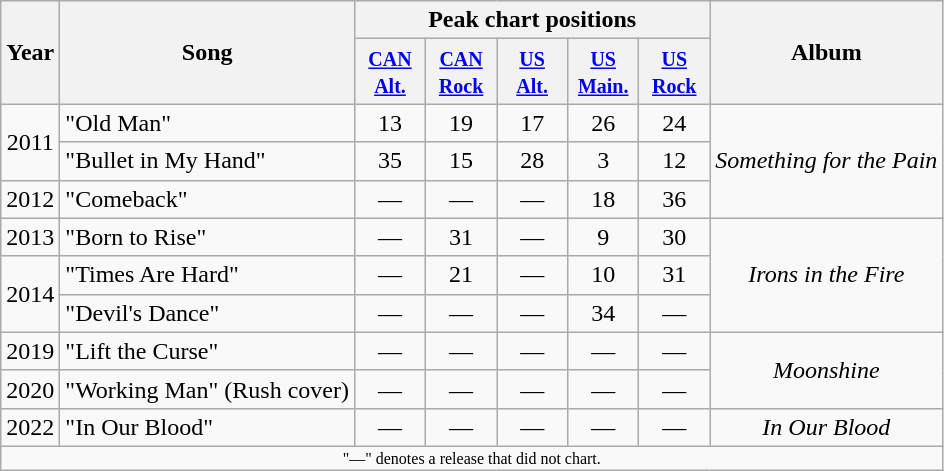<table class="wikitable">
<tr>
<th rowspan="2">Year</th>
<th rowspan="2">Song</th>
<th colspan="5">Peak chart positions</th>
<th rowspan="2">Album</th>
</tr>
<tr>
<th style="width:40px;"><small><a href='#'>CAN<br>Alt.</a><br></small></th>
<th style="width:40px;"><small><a href='#'>CAN<br>Rock</a><br></small></th>
<th style="width:40px;"><small><a href='#'>US<br>Alt.</a><br></small></th>
<th style="width:40px;"><small><a href='#'>US<br>Main.</a></small></th>
<th style="width:40px;"><small><a href='#'>US<br>Rock</a><br></small></th>
</tr>
<tr>
<td rowspan="2" style="text-align:center;">2011</td>
<td>"Old Man"</td>
<td style="text-align:center;">13</td>
<td style="text-align:center;">19</td>
<td style="text-align:center;">17</td>
<td style="text-align:center;">26</td>
<td style="text-align:center;">24</td>
<td rowspan="3" style="text-align:center;"><em>Something for the Pain</em></td>
</tr>
<tr>
<td>"Bullet in My Hand"</td>
<td style="text-align:center;">35</td>
<td style="text-align:center;">15</td>
<td style="text-align:center;">28</td>
<td style="text-align:center;">3</td>
<td style="text-align:center;">12</td>
</tr>
<tr>
<td style="text-align:center;">2012</td>
<td>"Comeback"</td>
<td style="text-align:center;">—</td>
<td style="text-align:center;">—</td>
<td style="text-align:center;">—</td>
<td style="text-align:center;">18</td>
<td style="text-align:center;">36</td>
</tr>
<tr>
<td style="text-align:center;">2013</td>
<td>"Born to Rise"</td>
<td style="text-align:center;">—</td>
<td style="text-align:center;">31</td>
<td style="text-align:center;">—</td>
<td style="text-align:center;">9</td>
<td style="text-align:center;">30</td>
<td rowspan="3" style="text-align:center;"><em>Irons in the Fire</em></td>
</tr>
<tr>
<td rowspan="2" style="text-align:center;">2014</td>
<td>"Times Are Hard"</td>
<td style="text-align:center;">—</td>
<td style="text-align:center;">21</td>
<td style="text-align:center;">—</td>
<td style="text-align:center;">10</td>
<td style="text-align:center;">31</td>
</tr>
<tr>
<td>"Devil's Dance"</td>
<td style="text-align:center;">—</td>
<td style="text-align:center;">—</td>
<td style="text-align:center;">—</td>
<td style="text-align:center;">34</td>
<td style="text-align:center;">—</td>
</tr>
<tr>
<td>2019</td>
<td>"Lift the Curse"</td>
<td style="text-align:center;">—</td>
<td style="text-align:center;">—</td>
<td style="text-align:center;">—</td>
<td style="text-align:center;">—</td>
<td style="text-align:center;">—</td>
<td rowspan="2" style="text-align:center;"><em>Moonshine</em></td>
</tr>
<tr>
<td>2020</td>
<td>"Working Man" (Rush cover)</td>
<td style="text-align:center;">—</td>
<td style="text-align:center;">—</td>
<td style="text-align:center;">—</td>
<td style="text-align:center;">—</td>
<td style="text-align:center;">—</td>
</tr>
<tr>
<td>2022</td>
<td>"In Our Blood"</td>
<td style="text-align:center;">—</td>
<td style="text-align:center;">—</td>
<td style="text-align:center;">—</td>
<td style="text-align:center;">—</td>
<td style="text-align:center;">—</td>
<td rowspan="1" style="text-align:center;"><em>In Our Blood</em></td>
</tr>
<tr>
<td colspan="8" style="text-align:center; font-size:8pt;">"—" denotes a release that did not chart.</td>
</tr>
</table>
